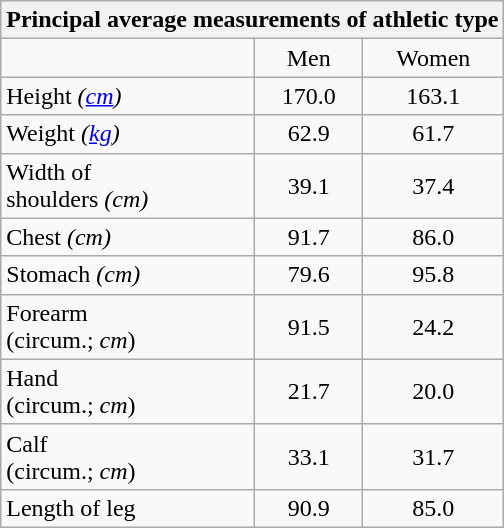<table class="wikitable">
<tr>
<th colspan="3" style="text-align: center; font-weight: bold;">Principal average measurements of athletic type</th>
</tr>
<tr>
<td></td>
<td style="text-align: center;">Men</td>
<td style="text-align: center;">Women</td>
</tr>
<tr>
<td>Height <em>(<a href='#'>cm</a>)</em></td>
<td style="text-align: center;">170.0</td>
<td style="text-align: center;">163.1</td>
</tr>
<tr>
<td>Weight <em>(<a href='#'>kg</a>)</em></td>
<td style="text-align: center;">62.9</td>
<td style="text-align: center;">61.7</td>
</tr>
<tr>
<td>Width of<br>shoulders <em>(cm)</em></td>
<td style="text-align: center;">39.1</td>
<td style="text-align: center;">37.4</td>
</tr>
<tr>
<td>Chest <em>(cm)</em></td>
<td style="text-align: center;">91.7</td>
<td style="text-align: center;">86.0</td>
</tr>
<tr>
<td>Stomach <em>(cm)</em></td>
<td style="text-align: center;">79.6</td>
<td style="text-align: center;">95.8</td>
</tr>
<tr>
<td>Forearm<br>(circum.; <em>cm</em>)</td>
<td style="text-align: center;">91.5</td>
<td style="text-align: center;">24.2</td>
</tr>
<tr>
<td>Hand<br>(circum.; <em>cm</em>)</td>
<td style="text-align: center;">21.7</td>
<td style="text-align: center;">20.0</td>
</tr>
<tr>
<td>Calf<br>(circum.; <em>cm</em>)</td>
<td style="text-align: center;">33.1</td>
<td style="text-align: center;">31.7</td>
</tr>
<tr>
<td>Length of leg</td>
<td style="text-align: center;">90.9</td>
<td style="text-align: center;">85.0</td>
</tr>
</table>
